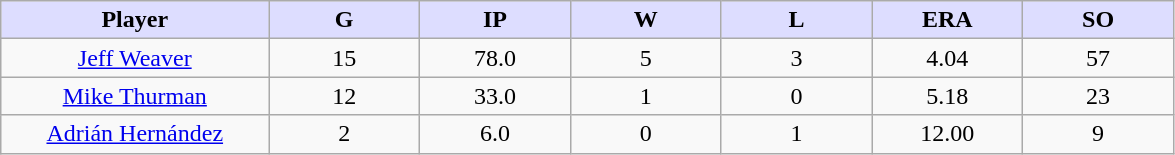<table class="wikitable sortable">
<tr>
<th style="background:#ddf; width:16%;">Player</th>
<th style="background:#ddf; width:9%;">G</th>
<th style="background:#ddf; width:9%;">IP</th>
<th style="background:#ddf; width:9%;">W</th>
<th style="background:#ddf; width:9%;">L</th>
<th style="background:#ddf; width:9%;">ERA</th>
<th style="background:#ddf; width:9%;">SO</th>
</tr>
<tr style="text-align:center;">
<td><a href='#'>Jeff Weaver</a></td>
<td>15</td>
<td>78.0</td>
<td>5</td>
<td>3</td>
<td>4.04</td>
<td>57</td>
</tr>
<tr style="text-align:center;">
<td><a href='#'>Mike Thurman</a></td>
<td>12</td>
<td>33.0</td>
<td>1</td>
<td>0</td>
<td>5.18</td>
<td>23</td>
</tr>
<tr style="text-align:center;">
<td><a href='#'>Adrián Hernández</a></td>
<td>2</td>
<td>6.0</td>
<td>0</td>
<td>1</td>
<td>12.00</td>
<td>9</td>
</tr>
</table>
